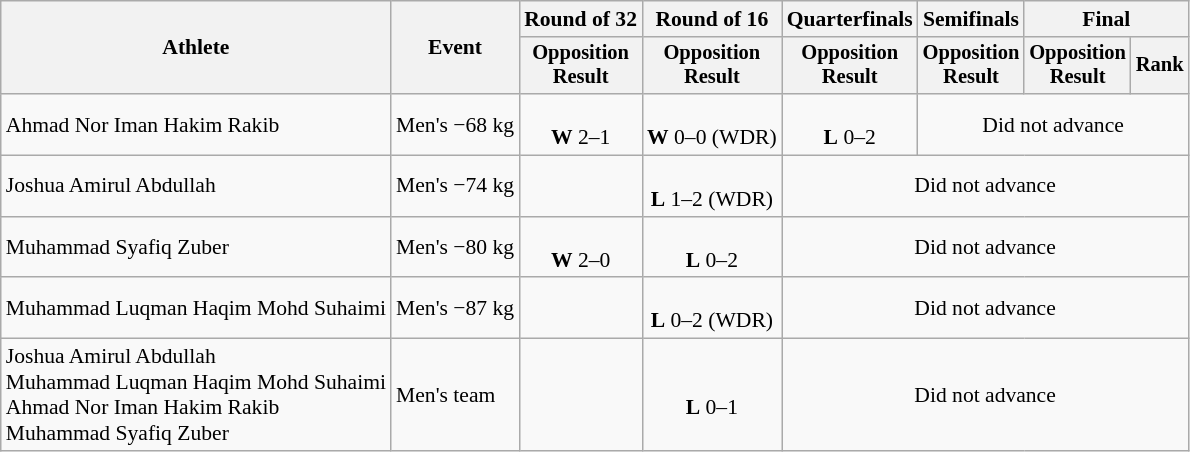<table class="wikitable" style="font-size:90%;">
<tr>
<th rowspan=2>Athlete</th>
<th rowspan=2>Event</th>
<th>Round of 32</th>
<th>Round of 16</th>
<th>Quarterfinals</th>
<th>Semifinals</th>
<th colspan=2>Final</th>
</tr>
<tr style="font-size:95%">
<th>Opposition<br>Result</th>
<th>Opposition<br>Result</th>
<th>Opposition<br>Result</th>
<th>Opposition<br>Result</th>
<th>Opposition<br>Result</th>
<th>Rank</th>
</tr>
<tr align=center>
<td align=left>Ahmad Nor Iman Hakim Rakib</td>
<td align=left>Men's −68 kg</td>
<td><br><strong>W</strong> 2–1</td>
<td><br><strong>W</strong> 0–0 (WDR)</td>
<td><br><strong>L</strong> 0–2</td>
<td colspan="3">Did not advance</td>
</tr>
<tr align=center>
<td align=left>Joshua Amirul Abdullah</td>
<td align=left>Men's −74 kg</td>
<td></td>
<td><br><strong>L</strong> 1–2 (WDR)</td>
<td colspan="4">Did not advance</td>
</tr>
<tr align=center>
<td align=left>Muhammad Syafiq Zuber</td>
<td align=left>Men's −80 kg</td>
<td><br><strong>W</strong> 2–0</td>
<td><br><strong>L</strong> 0–2</td>
<td colspan="4">Did not advance</td>
</tr>
<tr align=center>
<td align=left>Muhammad Luqman Haqim Mohd Suhaimi</td>
<td align=left>Men's −87 kg</td>
<td></td>
<td><br><strong>L</strong> 0–2 (WDR)</td>
<td colspan="4">Did not advance</td>
</tr>
<tr align=center>
<td align=left>Joshua Amirul Abdullah<br>Muhammad Luqman Haqim Mohd Suhaimi<br>Ahmad Nor Iman Hakim Rakib<br>Muhammad Syafiq Zuber</td>
<td align=left>Men's team</td>
<td></td>
<td><br><strong>L</strong> 0–1</td>
<td colspan="4">Did not advance</td>
</tr>
</table>
